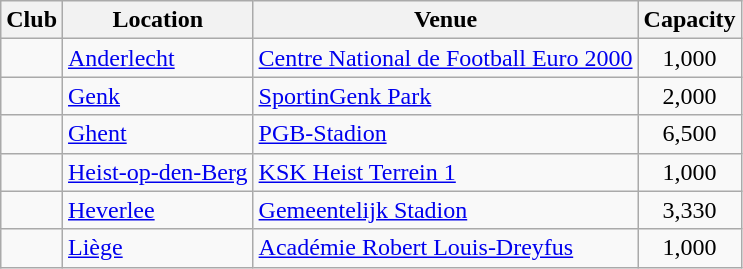<table class="wikitable sortable">
<tr>
<th>Club</th>
<th>Location</th>
<th>Venue</th>
<th>Capacity</th>
</tr>
<tr>
<td></td>
<td><a href='#'>Anderlecht</a></td>
<td><a href='#'>Centre National de Football Euro 2000</a></td>
<td align="center">1,000</td>
</tr>
<tr>
<td></td>
<td><a href='#'>Genk</a></td>
<td><a href='#'>SportinGenk Park</a></td>
<td align="center">2,000</td>
</tr>
<tr>
<td></td>
<td><a href='#'>Ghent</a></td>
<td><a href='#'>PGB-Stadion</a></td>
<td align="center">6,500</td>
</tr>
<tr>
<td></td>
<td><a href='#'>Heist-op-den-Berg</a></td>
<td><a href='#'>KSK Heist Terrein 1</a></td>
<td align="center">1,000</td>
</tr>
<tr>
<td></td>
<td><a href='#'>Heverlee</a></td>
<td><a href='#'>Gemeentelijk Stadion</a></td>
<td align="center">3,330</td>
</tr>
<tr>
<td></td>
<td><a href='#'>Liège</a></td>
<td><a href='#'>Académie Robert Louis-Dreyfus</a></td>
<td align="center">1,000</td>
</tr>
</table>
